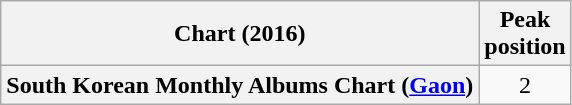<table class="wikitable plainrowheaders" style="text-align:center;">
<tr>
<th>Chart (2016)</th>
<th>Peak<br>position</th>
</tr>
<tr>
<th scope="row">South Korean Monthly Albums Chart (<a href='#'>Gaon</a>)</th>
<td>2</td>
</tr>
</table>
